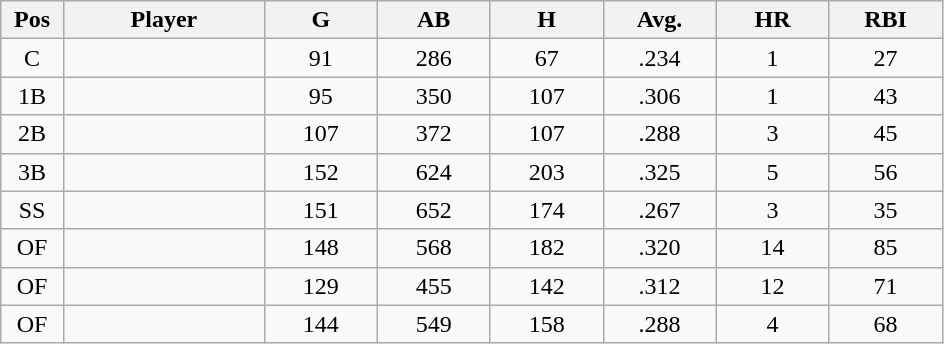<table class="wikitable sortable">
<tr>
<th bgcolor="#DDDDFF" width="5%">Pos</th>
<th bgcolor="#DDDDFF" width="16%">Player</th>
<th bgcolor="#DDDDFF" width="9%">G</th>
<th bgcolor="#DDDDFF" width="9%">AB</th>
<th bgcolor="#DDDDFF" width="9%">H</th>
<th bgcolor="#DDDDFF" width="9%">Avg.</th>
<th bgcolor="#DDDDFF" width="9%">HR</th>
<th bgcolor="#DDDDFF" width="9%">RBI</th>
</tr>
<tr align="center">
<td>C</td>
<td></td>
<td>91</td>
<td>286</td>
<td>67</td>
<td>.234</td>
<td>1</td>
<td>27</td>
</tr>
<tr align="center">
<td>1B</td>
<td></td>
<td>95</td>
<td>350</td>
<td>107</td>
<td>.306</td>
<td>1</td>
<td>43</td>
</tr>
<tr align="center">
<td>2B</td>
<td></td>
<td>107</td>
<td>372</td>
<td>107</td>
<td>.288</td>
<td>3</td>
<td>45</td>
</tr>
<tr align="center">
<td>3B</td>
<td></td>
<td>152</td>
<td>624</td>
<td>203</td>
<td>.325</td>
<td>5</td>
<td>56</td>
</tr>
<tr align="center">
<td>SS</td>
<td></td>
<td>151</td>
<td>652</td>
<td>174</td>
<td>.267</td>
<td>3</td>
<td>35</td>
</tr>
<tr align="center">
<td>OF</td>
<td></td>
<td>148</td>
<td>568</td>
<td>182</td>
<td>.320</td>
<td>14</td>
<td>85</td>
</tr>
<tr align="center">
<td>OF</td>
<td></td>
<td>129</td>
<td>455</td>
<td>142</td>
<td>.312</td>
<td>12</td>
<td>71</td>
</tr>
<tr align="center">
<td>OF</td>
<td></td>
<td>144</td>
<td>549</td>
<td>158</td>
<td>.288</td>
<td>4</td>
<td>68</td>
</tr>
</table>
